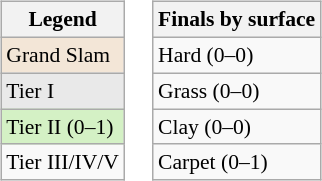<table>
<tr valign=top>
<td><br><table class=wikitable style="font-size:90%;">
<tr>
<th>Legend</th>
</tr>
<tr>
<td style="background:#f3e6d7;">Grand Slam</td>
</tr>
<tr>
<td style="background:#e9e9e9;">Tier I</td>
</tr>
<tr>
<td style="background:#d4f1c5;">Tier II (0–1)</td>
</tr>
<tr>
<td>Tier III/IV/V</td>
</tr>
</table>
</td>
<td><br><table class=wikitable style="font-size:90%;">
<tr>
<th>Finals by surface</th>
</tr>
<tr>
<td>Hard (0–0)</td>
</tr>
<tr>
<td>Grass (0–0)</td>
</tr>
<tr>
<td>Clay (0–0)</td>
</tr>
<tr>
<td>Carpet (0–1)</td>
</tr>
</table>
</td>
</tr>
</table>
